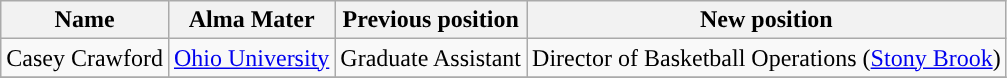<table class="wikitable sortable" border="1">
<tr align=center>
<th>Name</th>
<th>Alma Mater</th>
<th>Previous position</th>
<th>New position</th>
</tr>
<tr>
<td>Casey Crawford</td>
<td><a href='#'>Ohio University</a></td>
<td>Graduate Assistant</td>
<td>Director of Basketball Operations (<a href='#'>Stony Brook</a>)</td>
</tr>
<tr>
</tr>
</table>
